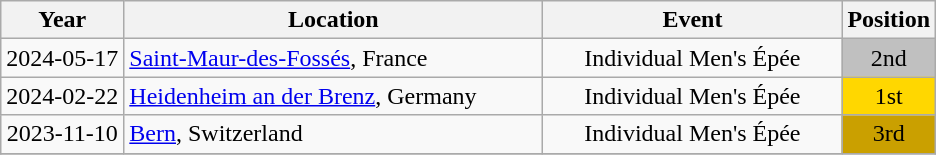<table class="wikitable" style="text-align:center;">
<tr>
<th>Year</th>
<th style="width:17em">Location</th>
<th style="width:12em">Event</th>
<th>Position</th>
</tr>
<tr>
<td>2024-05-17</td>
<td rowspan="1" align="left"> <a href='#'>Saint-Maur-des-Fossés</a>, France</td>
<td>Individual Men's Épée</td>
<td bgcolor="silver">2nd</td>
</tr>
<tr>
<td>2024-02-22</td>
<td rowspan="1" align="left"> <a href='#'>Heidenheim an der Brenz</a>, Germany</td>
<td>Individual Men's Épée</td>
<td bgcolor="gold">1st</td>
</tr>
<tr>
<td>2023-11-10</td>
<td rowspan="1" align="left"> <a href='#'>Bern</a>, Switzerland</td>
<td>Individual Men's Épée</td>
<td bgcolor="caramel">3rd</td>
</tr>
<tr>
</tr>
</table>
